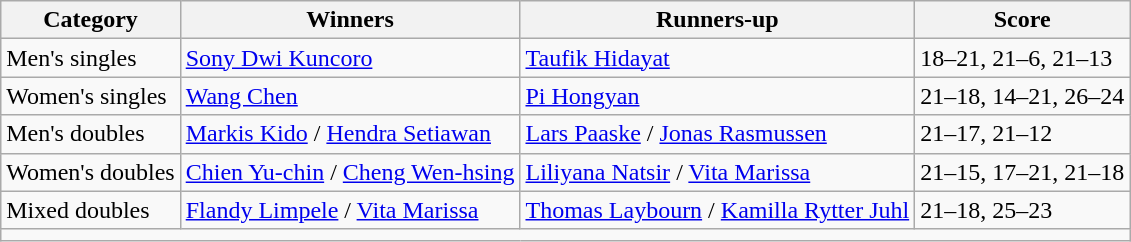<table class=wikitable style="white-space:nowrap;">
<tr>
<th>Category</th>
<th>Winners</th>
<th>Runners-up</th>
<th>Score</th>
</tr>
<tr>
<td>Men's singles</td>
<td> <a href='#'>Sony Dwi Kuncoro</a></td>
<td> <a href='#'>Taufik Hidayat</a></td>
<td>18–21, 21–6, 21–13</td>
</tr>
<tr>
<td>Women's singles</td>
<td> <a href='#'>Wang Chen</a></td>
<td> <a href='#'>Pi Hongyan</a></td>
<td>21–18, 14–21, 26–24</td>
</tr>
<tr>
<td>Men's doubles</td>
<td> <a href='#'>Markis Kido</a> / <a href='#'>Hendra Setiawan</a></td>
<td> <a href='#'>Lars Paaske</a> / <a href='#'>Jonas Rasmussen</a></td>
<td>21–17, 21–12</td>
</tr>
<tr>
<td>Women's doubles</td>
<td> <a href='#'>Chien Yu-chin</a> / <a href='#'>Cheng Wen-hsing</a></td>
<td> <a href='#'>Liliyana Natsir</a> / <a href='#'>Vita Marissa</a></td>
<td>21–15, 17–21, 21–18</td>
</tr>
<tr>
<td>Mixed doubles</td>
<td> <a href='#'>Flandy Limpele</a> / <a href='#'>Vita Marissa</a></td>
<td> <a href='#'>Thomas Laybourn</a> / <a href='#'>Kamilla Rytter Juhl</a></td>
<td>21–18, 25–23</td>
</tr>
<tr>
<td colspan=5 align=center></td>
</tr>
</table>
